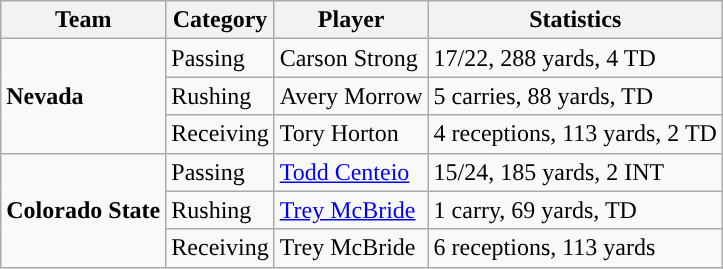<table class="wikitable" style="float: left;">
<tr>
<th>Team</th>
<th>Category</th>
<th>Player</th>
<th>Statistics</th>
</tr>
<tr>
<td rowspan=3><strong>Nevada</strong></td>
<td>Passing</td>
<td>Carson Strong</td>
<td>17/22, 288 yards, 4 TD</td>
</tr>
<tr>
<td>Rushing</td>
<td>Avery Morrow</td>
<td>5 carries, 88 yards, TD</td>
</tr>
<tr>
<td>Receiving</td>
<td>Tory Horton</td>
<td>4 receptions, 113 yards, 2 TD</td>
</tr>
<tr>
<td rowspan=3><strong>Colorado State</strong></td>
<td>Passing</td>
<td><a href='#'>Todd Centeio</a></td>
<td>15/24, 185 yards, 2 INT</td>
</tr>
<tr>
<td>Rushing</td>
<td><a href='#'>Trey McBride</a></td>
<td>1 carry, 69 yards, TD</td>
</tr>
<tr>
<td>Receiving</td>
<td>Trey McBride</td>
<td>6 receptions, 113 yards</td>
</tr>
</table>
